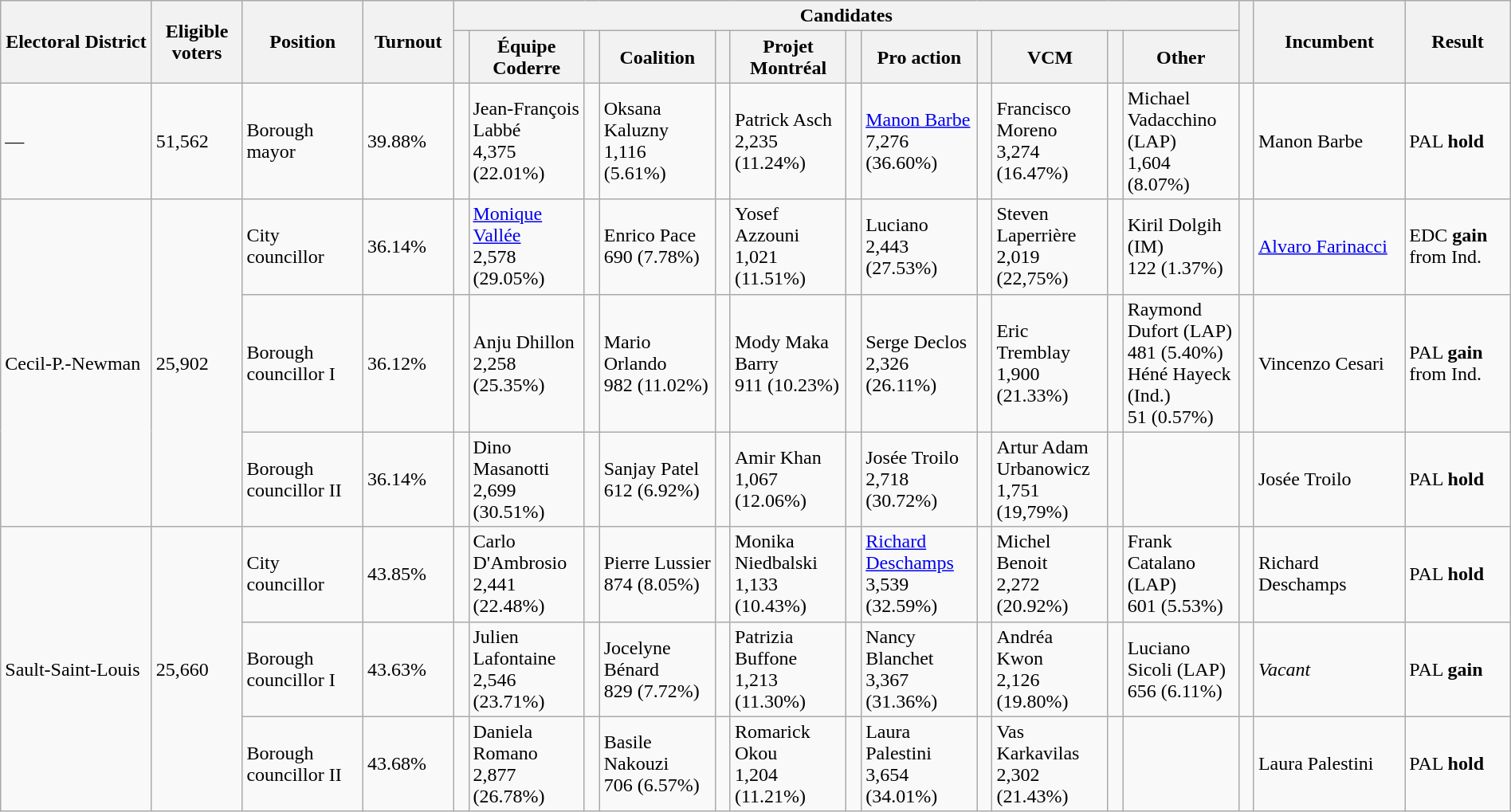<table class="wikitable" width="100%">
<tr>
<th width=10% rowspan=2>Electoral District</th>
<th width=6% rowspan=2>Eligible voters</th>
<th width=8% rowspan=2>Position</th>
<th width=6% rowspan=2>Turnout</th>
<th colspan=12>Candidates</th>
<th width=1% rowspan=2> </th>
<th width=10% rowspan=2>Incumbent</th>
<th width=9% rowspan=2>Result</th>
</tr>
<tr>
<th width=1% > </th>
<th width=7.67% >Équipe Coderre</th>
<th width=1% > </th>
<th width=7.67% >Coalition</th>
<th width=1% > </th>
<th width=7.67% ><span>Projet Montréal</span></th>
<th width=1% > </th>
<th width=7.67% >Pro action</th>
<th width=1% > </th>
<th width=7.67% >VCM</th>
<th width=1% > </th>
<th width=7.67% >Other</th>
</tr>
<tr>
<td>—</td>
<td>51,562</td>
<td>Borough mayor</td>
<td>39.88%</td>
<td></td>
<td>Jean-François Labbé<br>4,375 (22.01%)</td>
<td></td>
<td>Oksana Kaluzny<br>1,116 (5.61%)</td>
<td></td>
<td>Patrick Asch<br>2,235 (11.24%)</td>
<td> </td>
<td><a href='#'>Manon Barbe</a><br>7,276 (36.60%)</td>
<td></td>
<td>Francisco Moreno<br>3,274 (16.47%)</td>
<td></td>
<td>Michael Vadacchino (LAP)<br>1,604 (8.07%)</td>
<td> </td>
<td>Manon Barbe</td>
<td>PAL <strong>hold</strong></td>
</tr>
<tr>
<td rowspan=3>Cecil-P.-Newman</td>
<td rowspan=3>25,902</td>
<td>City councillor</td>
<td>36.14%</td>
<td></td>
<td><a href='#'>Monique Vallée</a><br>2,578 (29.05%)</td>
<td></td>
<td>Enrico Pace<br>690 (7.78%)</td>
<td></td>
<td>Yosef Azzouni<br>1,021 (11.51%)</td>
<td></td>
<td>Luciano <br>2,443 (27.53%)</td>
<td></td>
<td>Steven Laperrière<br>2,019 (22,75%)</td>
<td></td>
<td>Kiril Dolgih (IM)<br>122 (1.37%)</td>
<td> </td>
<td><a href='#'>Alvaro Farinacci</a></td>
<td>EDC <strong>gain</strong> from Ind.</td>
</tr>
<tr>
<td>Borough councillor I</td>
<td>36.12%</td>
<td></td>
<td>Anju Dhillon<br>2,258 (25.35%)</td>
<td></td>
<td>Mario Orlando<br>982 (11.02%)</td>
<td></td>
<td>Mody Maka Barry<br>911 (10.23%)</td>
<td></td>
<td>Serge Declos<br>2,326 (26.11%)</td>
<td></td>
<td>Eric Tremblay<br>1,900 (21.33%)</td>
<td></td>
<td>Raymond Dufort (LAP)<br>481 (5.40%)<br>Héné Hayeck (Ind.)<br>51 (0.57%)</td>
<td> </td>
<td>Vincenzo Cesari</td>
<td>PAL <strong>gain</strong> from Ind.</td>
</tr>
<tr>
<td>Borough councillor II</td>
<td>36.14%</td>
<td></td>
<td>Dino Masanotti<br>2,699 (30.51%)</td>
<td></td>
<td>Sanjay Patel<br>612 (6.92%)</td>
<td></td>
<td>Amir Khan<br>1,067 (12.06%)</td>
<td></td>
<td>Josée Troilo<br>2,718 (30.72%)</td>
<td></td>
<td>Artur Adam Urbanowicz<br>1,751 (19,79%)</td>
<td></td>
<td></td>
<td> </td>
<td>Josée Troilo</td>
<td>PAL <strong>hold</strong></td>
</tr>
<tr>
<td rowspan=3>Sault-Saint-Louis</td>
<td rowspan=3>25,660</td>
<td>City councillor</td>
<td>43.85%</td>
<td></td>
<td>Carlo D'Ambrosio<br>2,441 (22.48%)</td>
<td></td>
<td>Pierre Lussier<br>874 (8.05%)</td>
<td></td>
<td>Monika Niedbalski<br>1,133 (10.43%)</td>
<td></td>
<td><a href='#'>Richard Deschamps</a><br>3,539 (32.59%)</td>
<td></td>
<td>Michel Benoit<br>2,272 (20.92%)</td>
<td></td>
<td>Frank Catalano (LAP)<br>601 (5.53%)</td>
<td> </td>
<td>Richard Deschamps</td>
<td>PAL <strong>hold</strong></td>
</tr>
<tr>
<td>Borough councillor I</td>
<td>43.63%</td>
<td></td>
<td>Julien Lafontaine<br>2,546 (23.71%)</td>
<td></td>
<td>Jocelyne Bénard<br>829 (7.72%)</td>
<td></td>
<td>Patrizia Buffone<br>1,213 (11.30%)</td>
<td></td>
<td>Nancy Blanchet<br>3,367 (31.36%)</td>
<td></td>
<td>Andréa Kwon<br>2,126 (19.80%)</td>
<td></td>
<td>Luciano Sicoli (LAP)<br>656 (6.11%)</td>
<td></td>
<td><em>Vacant</em></td>
<td>PAL <strong>gain</strong></td>
</tr>
<tr>
<td>Borough councillor II</td>
<td>43.68%</td>
<td></td>
<td>Daniela Romano<br>2,877 (26.78%)</td>
<td></td>
<td>Basile Nakouzi<br>706 (6.57%)</td>
<td></td>
<td>Romarick Okou<br>1,204 (11.21%)</td>
<td></td>
<td>Laura Palestini<br>3,654 (34.01%)</td>
<td></td>
<td>Vas Karkavilas<br>2,302 (21.43%)</td>
<td></td>
<td></td>
<td> </td>
<td>Laura Palestini</td>
<td>PAL <strong>hold</strong></td>
</tr>
</table>
